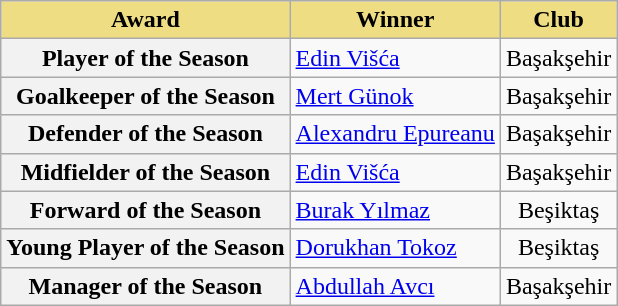<table class="wikitable" style="text-align:center">
<tr>
<th style="background-color: #eedd82"><strong>Award</strong></th>
<th style="background-color: #eedd82"><strong>Winner</strong></th>
<th style="background-color: #eedd82">Club</th>
</tr>
<tr>
<th><strong>Player of the Season</strong></th>
<td align="left"> <a href='#'>Edin Višća</a></td>
<td>Başakşehir</td>
</tr>
<tr>
<th><strong>Goalkeeper of the Season</strong></th>
<td align="left "> <a href='#'>Mert Günok</a></td>
<td>Başakşehir</td>
</tr>
<tr>
<th><strong>Defender of the Season</strong></th>
<td align="left"> <a href='#'>Alexandru Epureanu</a></td>
<td>Başakşehir</td>
</tr>
<tr>
<th><strong>Midfielder of the Season</strong></th>
<td align="left"> <a href='#'>Edin Višća</a></td>
<td>Başakşehir</td>
</tr>
<tr>
<th><strong>Forward of the Season</strong></th>
<td align="left"> <a href='#'>Burak Yılmaz</a></td>
<td>Beşiktaş</td>
</tr>
<tr>
<th><strong>Young Player of the Season</strong></th>
<td align="left"> <a href='#'>Dorukhan Tokoz</a></td>
<td>Beşiktaş</td>
</tr>
<tr>
<th><strong>Manager of the Season</strong></th>
<td align="left"> <a href='#'>Abdullah Avcı</a></td>
<td>Başakşehir</td>
</tr>
</table>
